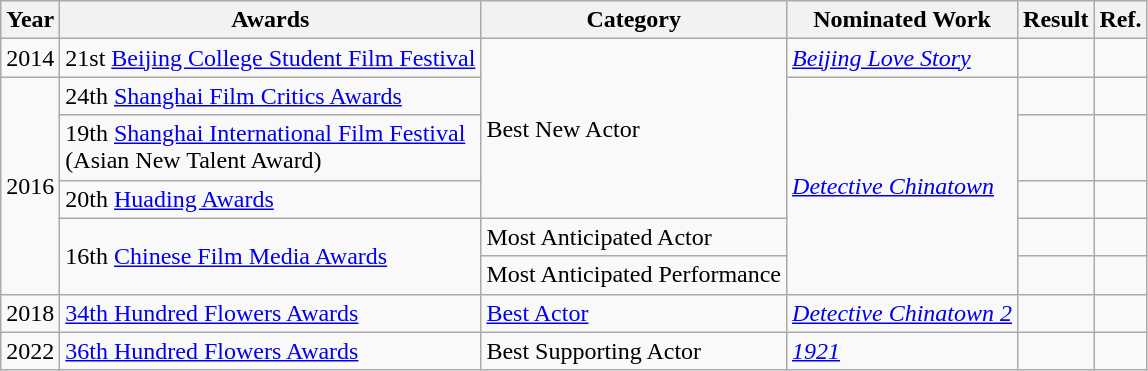<table class="wikitable">
<tr>
<th>Year</th>
<th>Awards</th>
<th>Category</th>
<th>Nominated Work</th>
<th>Result</th>
<th>Ref.</th>
</tr>
<tr>
<td>2014</td>
<td>21st <a href='#'>Beijing College Student Film Festival</a></td>
<td rowspan="4">Best New Actor</td>
<td><em><a href='#'>Beijing Love Story</a></em></td>
<td></td>
<td></td>
</tr>
<tr>
<td rowspan=5>2016</td>
<td>24th <a href='#'>Shanghai Film Critics Awards</a></td>
<td rowspan=5><em><a href='#'>Detective Chinatown</a></em></td>
<td></td>
<td></td>
</tr>
<tr>
<td>19th <a href='#'>Shanghai International Film Festival</a><br>(Asian New Talent Award)</td>
<td></td>
<td></td>
</tr>
<tr>
<td>20th <a href='#'>Huading Awards</a></td>
<td></td>
<td></td>
</tr>
<tr>
<td rowspan=2>16th <a href='#'>Chinese Film Media Awards</a></td>
<td>Most Anticipated Actor</td>
<td></td>
<td></td>
</tr>
<tr>
<td>Most Anticipated Performance</td>
<td></td>
<td></td>
</tr>
<tr>
<td>2018</td>
<td><a href='#'>34th Hundred Flowers Awards</a></td>
<td><a href='#'>Best Actor</a></td>
<td><em><a href='#'>Detective Chinatown 2</a></em></td>
<td></td>
<td></td>
</tr>
<tr>
<td>2022</td>
<td><a href='#'>36th Hundred Flowers Awards</a></td>
<td>Best Supporting Actor</td>
<td><a href='#'><em>1921</em></a></td>
<td></td>
<td></td>
</tr>
</table>
